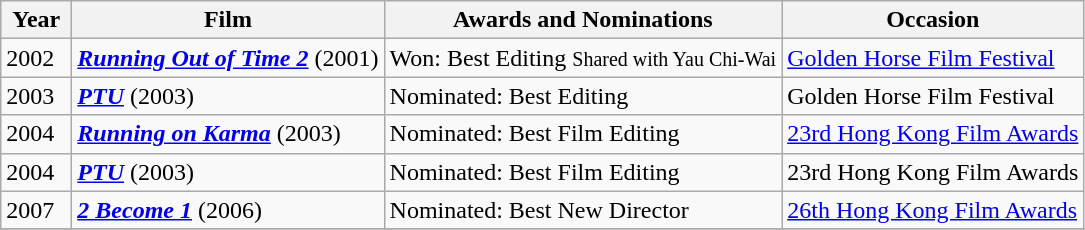<table class="wikitable">
<tr>
<th width="40">Year</th>
<th>Film</th>
<th>Awards and Nominations</th>
<th>Occasion</th>
</tr>
<tr>
<td align="left" valign="top">2002</td>
<td align="left" valign="top"><strong><em><a href='#'>Running Out of Time 2</a></em></strong> (2001)</td>
<td align="left" valign="top">Won: Best Editing <small> Shared with Yau Chi-Wai</small></td>
<td align="left" valign="top"><a href='#'>Golden Horse Film Festival</a></td>
</tr>
<tr>
<td align="left" valign="top">2003</td>
<td align="left" valign="top"><strong><em><a href='#'>PTU</a></em></strong> (2003)</td>
<td align="left" valign="top">Nominated: Best Editing</td>
<td align="left" valign="top">Golden Horse Film Festival</td>
</tr>
<tr>
<td align="left" valign="top">2004</td>
<td align="left" valign="top"><strong><em><a href='#'>Running on Karma</a></em></strong> (2003)</td>
<td align="left" valign="top">Nominated: Best Film Editing</td>
<td align="left" valign="top"><a href='#'>23rd Hong Kong Film Awards</a></td>
</tr>
<tr>
<td align="left" valign="top">2004</td>
<td align="left" valign="top"><strong><em><a href='#'>PTU</a></em></strong> (2003)</td>
<td align="left" valign="top">Nominated: Best Film Editing</td>
<td align="left" valign="top">23rd Hong Kong Film Awards</td>
</tr>
<tr>
<td align="left" valign="top">2007</td>
<td align="left" valign="top"><strong><em><a href='#'>2 Become 1</a></em></strong> (2006)</td>
<td align="left" valign="top">Nominated: Best New Director</td>
<td align="left" valign="top"><a href='#'>26th Hong Kong Film Awards</a></td>
</tr>
<tr>
</tr>
</table>
